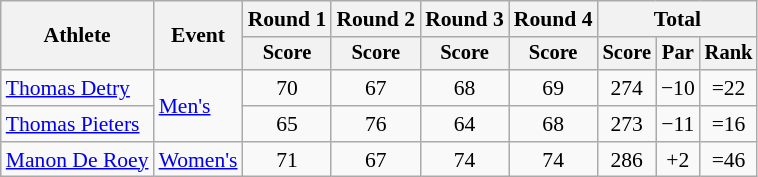<table class=wikitable style=font-size:90%;text-align:center>
<tr>
<th rowspan=2>Athlete</th>
<th rowspan=2>Event</th>
<th>Round 1</th>
<th>Round 2</th>
<th>Round 3</th>
<th>Round 4</th>
<th colspan=3>Total</th>
</tr>
<tr style=font-size:95%>
<th>Score</th>
<th>Score</th>
<th>Score</th>
<th>Score</th>
<th>Score</th>
<th>Par</th>
<th>Rank</th>
</tr>
<tr>
<td align=left><a href='#'>Thomas Detry</a></td>
<td align=left rowspan=2><a href='#'>Men's</a></td>
<td>70</td>
<td>67</td>
<td>68</td>
<td>69</td>
<td>274</td>
<td>−10</td>
<td>=22</td>
</tr>
<tr>
<td align=left><a href='#'>Thomas Pieters</a></td>
<td>65</td>
<td>76</td>
<td>64</td>
<td>68</td>
<td>273</td>
<td>−11</td>
<td>=16</td>
</tr>
<tr>
<td align=left><a href='#'>Manon De Roey</a></td>
<td align=left><a href='#'>Women's</a></td>
<td>71</td>
<td>67</td>
<td>74</td>
<td>74</td>
<td>286</td>
<td>+2</td>
<td>=46</td>
</tr>
</table>
